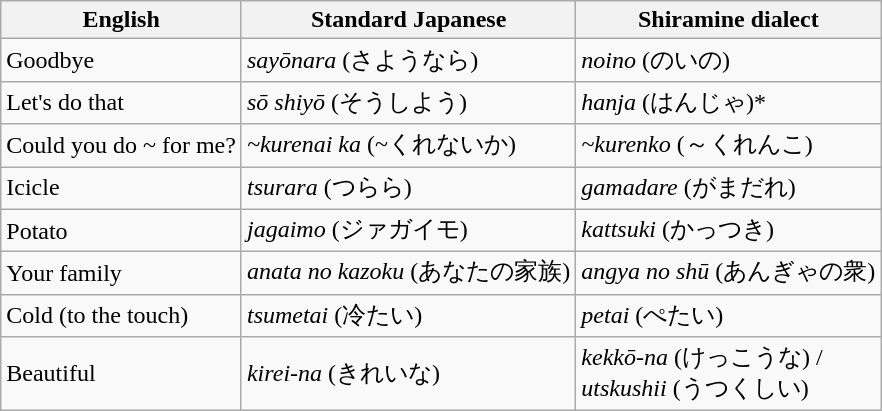<table class="wikitable">
<tr>
<th>English</th>
<th>Standard Japanese</th>
<th>Shiramine dialect</th>
</tr>
<tr>
<td>Goodbye</td>
<td><em>sayōnara</em> (さようなら)</td>
<td><em>noino</em> (のいの)</td>
</tr>
<tr>
<td>Let's do that</td>
<td><em>sō shiyō</em> (そうしよう)</td>
<td><em>hanja</em> (はんじゃ)*</td>
</tr>
<tr>
<td>Could you do ~ for me?</td>
<td><em>~kurenai ka</em> (~くれないか)</td>
<td><em>~kurenko</em> (～くれんこ)</td>
</tr>
<tr>
<td>Icicle</td>
<td><em>tsurara</em> (つらら)</td>
<td><em>gamadare</em> (がまだれ)</td>
</tr>
<tr>
<td>Potato</td>
<td><em>jagaimo</em> (ジァガイモ)</td>
<td><em>kattsuki</em> (かっつき)</td>
</tr>
<tr>
<td>Your family</td>
<td><em>anata no kazoku</em> (あなたの家族)</td>
<td><em>angya no shū</em> (あんぎゃの衆)</td>
</tr>
<tr>
<td>Cold (to the touch)</td>
<td><em>tsumetai</em> (冷たい)</td>
<td><em>petai</em> (ぺたい)</td>
</tr>
<tr>
<td>Beautiful</td>
<td><em>kirei-na</em> (きれいな)</td>
<td><em>kekkō-na</em> (けっこうな) /<br><em>utskushii</em> (うつくしい)</td>
</tr>
</table>
